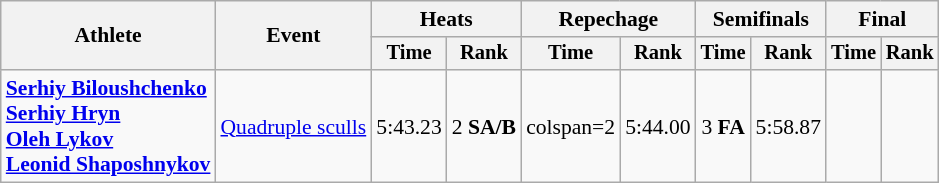<table class="wikitable" style="font-size:90%;">
<tr>
<th rowspan="2">Athlete</th>
<th rowspan="2">Event</th>
<th colspan="2">Heats</th>
<th colspan="2">Repechage</th>
<th colspan="2">Semifinals</th>
<th colspan="2">Final</th>
</tr>
<tr style="font-size:95%">
<th>Time</th>
<th>Rank</th>
<th>Time</th>
<th>Rank</th>
<th>Time</th>
<th>Rank</th>
<th>Time</th>
<th>Rank</th>
</tr>
<tr align=center>
<td align=left><strong><a href='#'>Serhiy Biloushchenko</a><br><a href='#'>Serhiy Hryn</a><br><a href='#'>Oleh Lykov</a><br><a href='#'>Leonid Shaposhnykov</a></strong></td>
<td align=left><a href='#'>Quadruple sculls</a></td>
<td>5:43.23</td>
<td>2 <strong>SA/B</strong></td>
<td>colspan=2 </td>
<td>5:44.00</td>
<td>3 <strong>FA</strong></td>
<td>5:58.87</td>
<td></td>
</tr>
</table>
